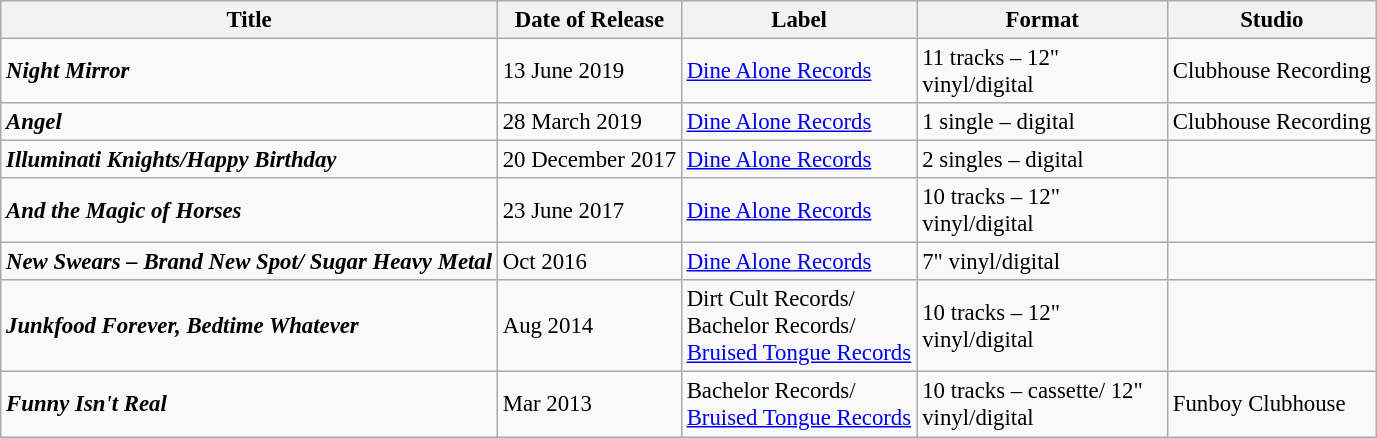<table class="wikitable" style="font-size: 95%;">
<tr>
<th>Title</th>
<th>Date of Release</th>
<th style="width: 150px;">Label</th>
<th style="width: 160px;">Format</th>
<th>Studio</th>
</tr>
<tr>
<td><strong><em>Night Mirror</em></strong></td>
<td>13 June 2019</td>
<td><a href='#'>Dine Alone Records</a></td>
<td>11 tracks – 12" vinyl/digital</td>
<td>Clubhouse Recording</td>
</tr>
<tr>
<td><strong><em>Angel</em></strong></td>
<td>28 March 2019</td>
<td><a href='#'>Dine Alone Records</a></td>
<td>1 single – digital</td>
<td>Clubhouse Recording</td>
</tr>
<tr>
<td><strong><em>Illuminati Knights/Happy Birthday</em></strong></td>
<td>20 December 2017</td>
<td><a href='#'>Dine Alone Records</a></td>
<td>2 singles – digital</td>
<td></td>
</tr>
<tr>
<td><strong><em>And the Magic of Horses</em></strong></td>
<td>23 June 2017</td>
<td><a href='#'>Dine Alone Records</a></td>
<td>10 tracks – 12" vinyl/digital</td>
<td></td>
</tr>
<tr>
<td><strong><em>New Swears – Brand New Spot/ Sugar Heavy Metal</em></strong></td>
<td>Oct 2016</td>
<td><a href='#'>Dine Alone Records</a></td>
<td>7" vinyl/digital</td>
<td></td>
</tr>
<tr>
<td><strong><em>Junkfood Forever, Bedtime Whatever</em></strong></td>
<td>Aug 2014</td>
<td>Dirt Cult Records/ Bachelor Records/ <a href='#'>Bruised Tongue Records</a></td>
<td>10 tracks – 12" vinyl/digital</td>
<td></td>
</tr>
<tr>
<td><strong><em>Funny Isn't Real</em></strong></td>
<td>Mar 2013</td>
<td>Bachelor Records/ <a href='#'>Bruised Tongue Records</a></td>
<td>10 tracks – cassette/ 12" vinyl/digital</td>
<td>Funboy Clubhouse</td>
</tr>
</table>
